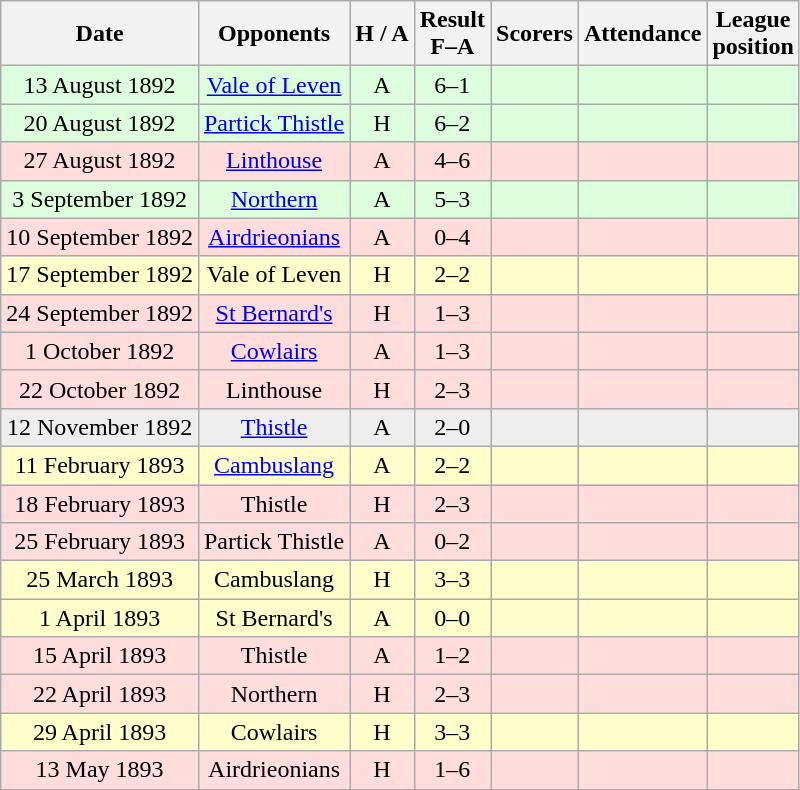<table class="wikitable" style="text-align:center">
<tr>
<th>Date</th>
<th>Opponents</th>
<th>H / A</th>
<th>Result<br>F–A</th>
<th>Scorers</th>
<th>Attendance</th>
<th>League<br>position</th>
</tr>
<tr bgcolor=#ddffdd>
<td>13 August 1892</td>
<td><a href='#'>Vale of Leven</a></td>
<td>A</td>
<td>6–1</td>
<td></td>
<td></td>
<td></td>
</tr>
<tr bgcolor=#ddffdd>
<td>20 August 1892</td>
<td><a href='#'>Partick Thistle</a></td>
<td>H</td>
<td>6–2</td>
<td></td>
<td></td>
<td></td>
</tr>
<tr bgcolor=#ffdddd>
<td>27 August 1892</td>
<td><a href='#'>Linthouse</a></td>
<td>A</td>
<td>4–6</td>
<td></td>
<td></td>
<td></td>
</tr>
<tr bgcolor=#ddffdd>
<td>3 September 1892</td>
<td><a href='#'>Northern</a></td>
<td>A</td>
<td>5–3</td>
<td></td>
<td></td>
<td></td>
</tr>
<tr bgcolor=#ffdddd>
<td>10 September 1892</td>
<td><a href='#'>Airdrieonians</a></td>
<td>A</td>
<td>0–4</td>
<td></td>
<td></td>
<td></td>
</tr>
<tr bgcolor=#ffffcc>
<td>17 September 1892</td>
<td>Vale of Leven</td>
<td>H</td>
<td>2–2</td>
<td></td>
<td></td>
<td></td>
</tr>
<tr bgcolor=#ffdddd>
<td>24 September 1892</td>
<td><a href='#'>St Bernard's</a></td>
<td>H</td>
<td>1–3</td>
<td></td>
<td></td>
<td></td>
</tr>
<tr bgcolor=#ffdddd>
<td>1 October 1892</td>
<td><a href='#'>Cowlairs</a></td>
<td>A</td>
<td>1–3</td>
<td></td>
<td></td>
<td></td>
</tr>
<tr bgcolor=#ffdddd>
<td>22 October 1892</td>
<td>Linthouse</td>
<td>H</td>
<td>2–3</td>
<td></td>
<td></td>
<td></td>
</tr>
<tr bgcolor=#eeeeee>
<td>12 November 1892</td>
<td><a href='#'>Thistle</a></td>
<td>A</td>
<td>2–0</td>
<td></td>
<td></td>
<td></td>
</tr>
<tr bgcolor=#ffffcc>
<td>11 February 1893</td>
<td><a href='#'>Cambuslang</a></td>
<td>A</td>
<td>2–2</td>
<td></td>
<td></td>
<td></td>
</tr>
<tr bgcolor=#ffdddd>
<td>18 February 1893</td>
<td>Thistle</td>
<td>H</td>
<td>2–3</td>
<td></td>
<td></td>
<td></td>
</tr>
<tr bgcolor=#ffdddd>
<td>25 February 1893</td>
<td>Partick Thistle</td>
<td>A</td>
<td>0–2</td>
<td></td>
<td></td>
<td></td>
</tr>
<tr bgcolor=#ffffcc>
<td>25 March 1893</td>
<td>Cambuslang</td>
<td>H</td>
<td>3–3</td>
<td></td>
<td></td>
<td></td>
</tr>
<tr bgcolor=#ffffcc>
<td>1 April 1893</td>
<td>St Bernard's</td>
<td>A</td>
<td>0–0</td>
<td></td>
<td></td>
<td></td>
</tr>
<tr bgcolor=#ffdddd>
<td>15 April 1893</td>
<td>Thistle</td>
<td>A</td>
<td>1–2</td>
<td></td>
<td></td>
<td></td>
</tr>
<tr bgcolor=#ffdddd>
<td>22 April 1893</td>
<td>Northern</td>
<td>H</td>
<td>2–3</td>
<td></td>
<td></td>
<td></td>
</tr>
<tr bgcolor=#ffffcc>
<td>29 April 1893</td>
<td>Cowlairs</td>
<td>H</td>
<td>3–3</td>
<td></td>
<td></td>
<td></td>
</tr>
<tr bgcolor=#ffdddd>
<td>13 May 1893</td>
<td>Airdrieonians</td>
<td>H</td>
<td>1–6</td>
<td></td>
<td></td>
<td></td>
</tr>
</table>
